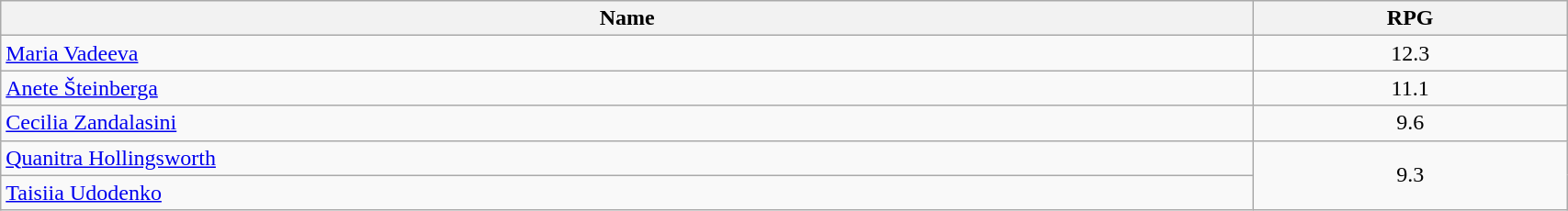<table class=wikitable width="90%">
<tr>
<th width="80%">Name</th>
<th width="20%">RPG</th>
</tr>
<tr>
<td> <a href='#'>Maria Vadeeva</a></td>
<td align=center>12.3</td>
</tr>
<tr>
<td> <a href='#'>Anete Šteinberga</a></td>
<td align=center>11.1</td>
</tr>
<tr>
<td> <a href='#'>Cecilia Zandalasini</a></td>
<td align=center>9.6</td>
</tr>
<tr>
<td> <a href='#'>Quanitra Hollingsworth</a></td>
<td align=center rowspan=2>9.3</td>
</tr>
<tr>
<td> <a href='#'>Taisiia Udodenko</a></td>
</tr>
</table>
